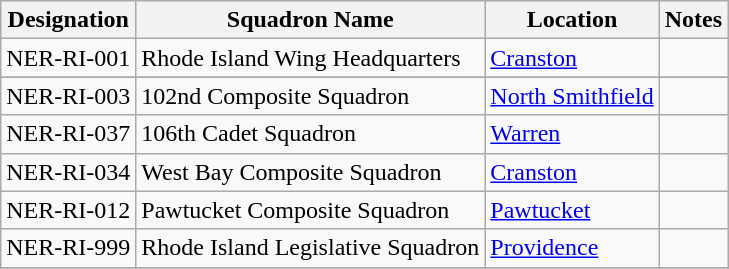<table class="wikitable">
<tr>
<th>Designation </th>
<th>Squadron Name</th>
<th>Location</th>
<th>Notes</th>
</tr>
<tr>
<td>NER-RI-001</td>
<td>Rhode Island Wing Headquarters</td>
<td><a href='#'>Cranston</a></td>
<td></td>
</tr>
<tr>
</tr>
<tr>
<td>NER-RI-003</td>
<td>102nd Composite Squadron</td>
<td><a href='#'>North Smithfield</a></td>
<td></td>
</tr>
<tr>
<td>NER-RI-037</td>
<td>106th Cadet Squadron</td>
<td><a href='#'>Warren</a></td>
<td></td>
</tr>
<tr>
<td>NER-RI-034</td>
<td>West Bay Composite Squadron</td>
<td><a href='#'>Cranston</a></td>
<td></td>
</tr>
<tr>
<td>NER-RI-012</td>
<td>Pawtucket Composite Squadron</td>
<td><a href='#'>Pawtucket</a></td>
<td></td>
</tr>
<tr>
<td>NER-RI-999</td>
<td>Rhode Island Legislative Squadron</td>
<td><a href='#'>Providence</a></td>
<td></td>
</tr>
<tr>
</tr>
</table>
